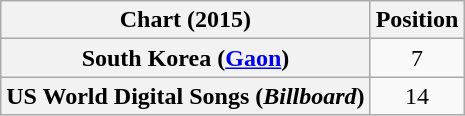<table class="wikitable plainrowheaders" style="text-align:center;">
<tr>
<th>Chart (2015)</th>
<th>Position</th>
</tr>
<tr>
<th scope=row>South Korea (<a href='#'>Gaon</a>)</th>
<td>7</td>
</tr>
<tr>
<th scope="row">US World Digital Songs (<em>Billboard</em>)</th>
<td>14</td>
</tr>
</table>
